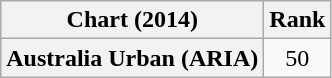<table class="wikitable sortable plainrowheaders" style="text-align:center">
<tr>
<th scope="col">Chart (2014)</th>
<th scope="col">Rank</th>
</tr>
<tr>
<th scope="row">Australia Urban (ARIA)</th>
<td>50</td>
</tr>
</table>
